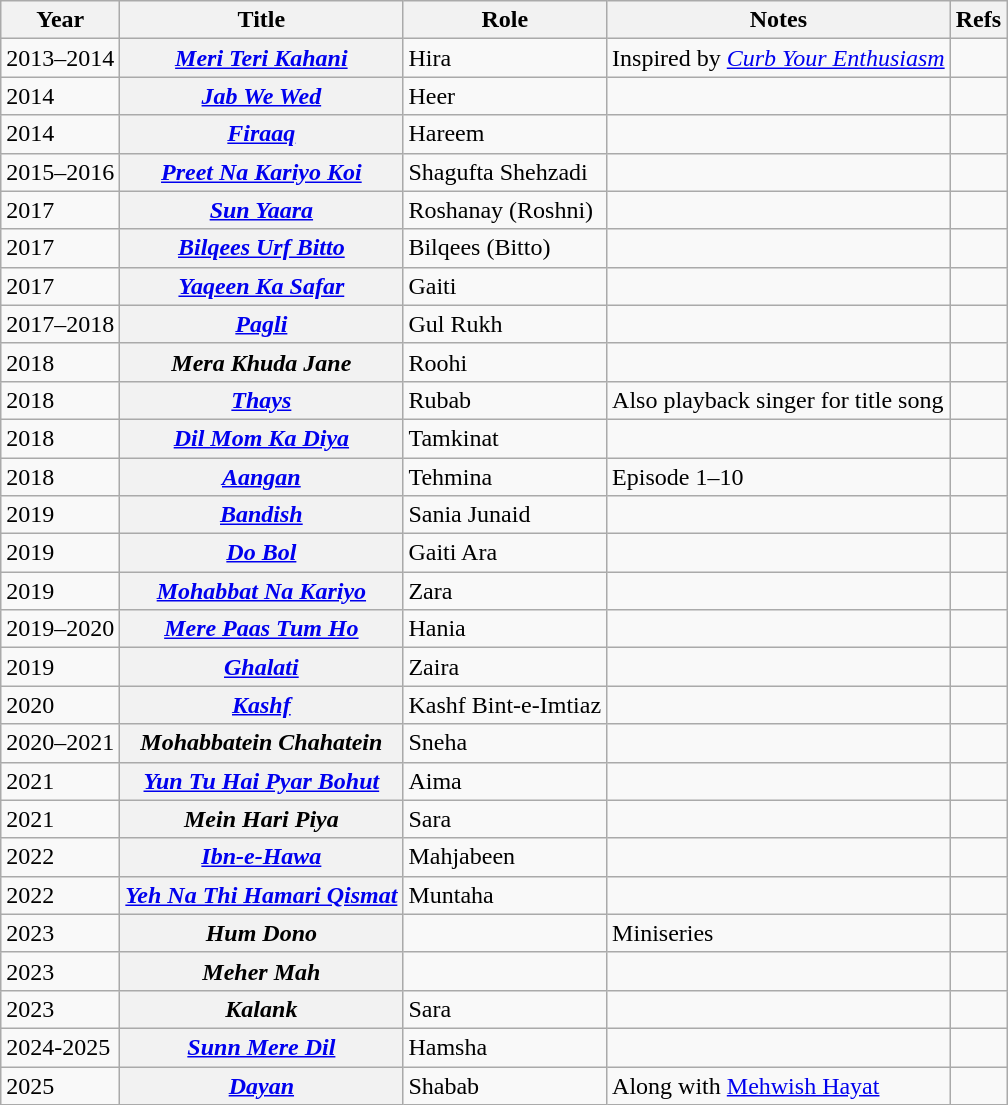<table class="wikitable sortable plainrowheaders">
<tr style="text-align:center;">
<th scope="col">Year</th>
<th scope="col">Title</th>
<th scope="col">Role</th>
<th scope="col">Notes</th>
<th class="unsortable" scope="col">Refs</th>
</tr>
<tr>
<td>2013–2014</td>
<th scope="row"><em><a href='#'>Meri Teri Kahani</a></em></th>
<td>Hira</td>
<td>Inspired by <em><a href='#'>Curb Your Enthusiasm</a></em></td>
<td></td>
</tr>
<tr>
<td>2014</td>
<th scope="row"><em><a href='#'>Jab We Wed</a></em></th>
<td>Heer</td>
<td></td>
<td></td>
</tr>
<tr>
<td>2014</td>
<th scope="row"><em><a href='#'>Firaaq</a></em></th>
<td>Hareem</td>
<td></td>
<td></td>
</tr>
<tr>
<td>2015–2016</td>
<th scope="row"><em><a href='#'>Preet Na Kariyo Koi</a></em></th>
<td>Shagufta Shehzadi</td>
<td></td>
<td></td>
</tr>
<tr>
<td>2017</td>
<th scope="row"><em><a href='#'>Sun Yaara</a></em></th>
<td>Roshanay (Roshni)</td>
<td></td>
<td></td>
</tr>
<tr>
<td>2017</td>
<th scope="row"><em><a href='#'>Bilqees Urf Bitto</a></em></th>
<td>Bilqees (Bitto)</td>
<td></td>
<td></td>
</tr>
<tr>
<td>2017</td>
<th scope="row"><em><a href='#'>Yaqeen Ka Safar</a></em></th>
<td>Gaiti</td>
<td></td>
<td></td>
</tr>
<tr>
<td>2017–2018</td>
<th scope="row"><em><a href='#'>Pagli</a></em></th>
<td>Gul Rukh</td>
<td></td>
<td></td>
</tr>
<tr>
<td>2018</td>
<th scope="row"><em>Mera Khuda Jane</em></th>
<td>Roohi</td>
<td></td>
<td></td>
</tr>
<tr>
<td>2018</td>
<th scope="row"><em><a href='#'>Thays</a></em></th>
<td>Rubab</td>
<td>Also playback singer for title song</td>
<td></td>
</tr>
<tr>
<td>2018</td>
<th scope="row"><em><a href='#'>Dil Mom Ka Diya</a></em></th>
<td>Tamkinat</td>
<td></td>
<td></td>
</tr>
<tr>
<td>2018</td>
<th scope="row"><em><a href='#'>Aangan</a></em></th>
<td>Tehmina</td>
<td>Episode 1–10</td>
<td></td>
</tr>
<tr>
<td>2019</td>
<th scope="row"><em><a href='#'>Bandish</a></em></th>
<td>Sania Junaid</td>
<td></td>
<td></td>
</tr>
<tr>
<td>2019</td>
<th scope="row"><em><a href='#'>Do Bol</a></em></th>
<td>Gaiti Ara</td>
<td></td>
<td></td>
</tr>
<tr>
<td>2019</td>
<th scope="row"><em><a href='#'>Mohabbat Na Kariyo</a></em></th>
<td>Zara</td>
<td></td>
<td></td>
</tr>
<tr>
<td>2019–2020</td>
<th scope="row"><em><a href='#'>Mere Paas Tum Ho</a></em></th>
<td>Hania</td>
<td></td>
<td></td>
</tr>
<tr>
<td>2019</td>
<th scope="row"><em><a href='#'>Ghalati</a></em></th>
<td>Zaira</td>
<td></td>
<td></td>
</tr>
<tr>
<td>2020</td>
<th scope="row"><em><a href='#'>Kashf</a></em></th>
<td>Kashf Bint-e-Imtiaz</td>
<td></td>
<td></td>
</tr>
<tr>
<td>2020–2021</td>
<th scope="row"><em>Mohabbatein Chahatein</em></th>
<td>Sneha</td>
<td></td>
<td></td>
</tr>
<tr>
<td>2021</td>
<th scope="row"><em><a href='#'>Yun Tu Hai Pyar Bohut</a></em></th>
<td>Aima</td>
<td></td>
<td></td>
</tr>
<tr>
<td>2021</td>
<th scope="row"><em>Mein Hari Piya</em></th>
<td>Sara</td>
<td></td>
<td></td>
</tr>
<tr>
<td>2022</td>
<th scope="row"><em><a href='#'>Ibn-e-Hawa</a></em></th>
<td>Mahjabeen</td>
<td></td>
<td></td>
</tr>
<tr>
<td>2022</td>
<th Scope="row"><em><a href='#'>Yeh Na Thi Hamari Qismat</a></em></th>
<td>Muntaha</td>
<td></td>
<td></td>
</tr>
<tr>
<td>2023</td>
<th scope="row"><em>Hum Dono</em></th>
<td></td>
<td>Miniseries</td>
<td></td>
</tr>
<tr>
<td>2023</td>
<th scope="row"><em>Meher Mah</em></th>
<td></td>
<td></td>
<td></td>
</tr>
<tr>
<td>2023</td>
<th scope="row"><em>Kalank</em></th>
<td>Sara</td>
<td></td>
<td></td>
</tr>
<tr>
<td>2024-2025</td>
<th scope="row"><em><a href='#'>Sunn Mere Dil</a></em></th>
<td>Hamsha</td>
<td></td>
<td></td>
</tr>
<tr>
<td>2025</td>
<th scope="row"><em><a href='#'>Dayan</a></em></th>
<td>Shabab</td>
<td>Along with <a href='#'>Mehwish Hayat</a></td>
<td></td>
</tr>
</table>
